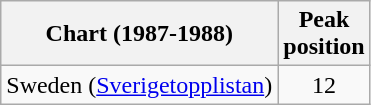<table class="wikitable">
<tr>
<th>Chart (1987-1988)</th>
<th>Peak<br>position</th>
</tr>
<tr>
<td>Sweden (<a href='#'>Sverigetopplistan</a>)</td>
<td align="center">12</td>
</tr>
</table>
